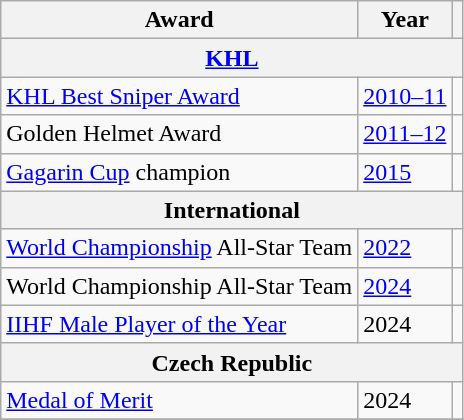<table class="wikitable">
<tr>
<th>Award</th>
<th>Year</th>
<th></th>
</tr>
<tr>
<th colspan="3"><a href='#'>KHL</a></th>
</tr>
<tr>
<td><a href='#'>KHL Best Sniper Award</a></td>
<td><a href='#'>2010–11</a></td>
<td></td>
</tr>
<tr>
<td>Golden Helmet Award</td>
<td><a href='#'>2011–12</a></td>
<td></td>
</tr>
<tr>
<td><a href='#'>Gagarin Cup</a> champion</td>
<td><a href='#'>2015</a></td>
<td></td>
</tr>
<tr>
<th colspan="3">International</th>
</tr>
<tr>
<td><a href='#'>World Championship</a> All-Star Team</td>
<td><a href='#'>2022</a></td>
<td></td>
</tr>
<tr>
<td>World Championship All-Star Team</td>
<td><a href='#'>2024</a></td>
<td></td>
</tr>
<tr>
<td><a href='#'>IIHF Male Player of the Year</a></td>
<td>2024</td>
<td></td>
</tr>
<tr>
<th colspan="3">Czech Republic</th>
</tr>
<tr>
<td><a href='#'>Medal of Merit</a></td>
<td>2024</td>
<td></td>
</tr>
<tr>
</tr>
</table>
